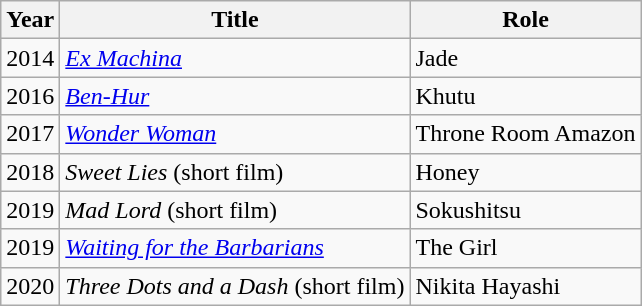<table class="wikitable sortable">
<tr>
<th>Year</th>
<th>Title</th>
<th>Role</th>
</tr>
<tr>
<td>2014</td>
<td><em><a href='#'>Ex Machina</a></em></td>
<td>Jade  </td>
</tr>
<tr>
<td>2016</td>
<td><em><a href='#'>Ben-Hur</a></em></td>
<td>Khutu</td>
</tr>
<tr>
<td>2017</td>
<td><em><a href='#'>Wonder Woman</a></em></td>
<td>Throne Room Amazon </td>
</tr>
<tr>
<td>2018</td>
<td><em>Sweet Lies</em> (short film)</td>
<td>Honey</td>
</tr>
<tr>
<td>2019</td>
<td><em>Mad Lord</em> (short film)</td>
<td>Sokushitsu</td>
</tr>
<tr>
<td>2019</td>
<td><em><a href='#'>Waiting for the Barbarians</a></em></td>
<td>The Girl  </td>
</tr>
<tr>
<td>2020</td>
<td><em>Three Dots and a Dash</em> (short film)</td>
<td>Nikita Hayashi</td>
</tr>
</table>
